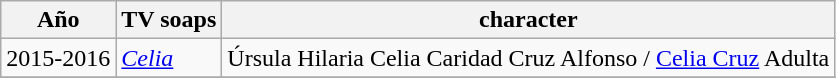<table class="wikitable">
<tr>
<th>Año</th>
<th>TV soaps</th>
<th>character</th>
</tr>
<tr>
<td>2015-2016</td>
<td><em><a href='#'>Celia</a></em></td>
<td>Úrsula Hilaria Celia Caridad Cruz Alfonso / <a href='#'>Celia Cruz</a> Adulta</td>
</tr>
<tr>
</tr>
</table>
